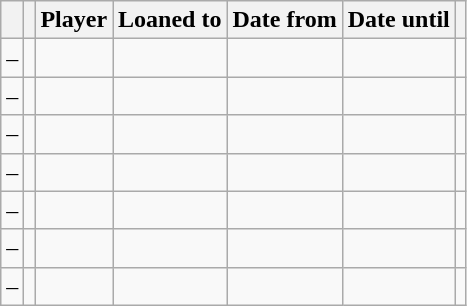<table class="wikitable plainrowheaders sortable">
<tr>
<th scope=col></th>
<th scope=col></th>
<th scope=col>Player</th>
<th scope=col>Loaned to</th>
<th scope=col>Date from</th>
<th scope=col>Date until</th>
<th scope=col class=unsortable></th>
</tr>
<tr>
<td align=center>–</td>
<td align=center></td>
<td></td>
<td></td>
<td></td>
<td></td>
<td></td>
</tr>
<tr>
<td align=center>–</td>
<td align=center></td>
<td></td>
<td></td>
<td></td>
<td></td>
<td></td>
</tr>
<tr>
<td align=center>–</td>
<td align=center></td>
<td></td>
<td></td>
<td></td>
<td></td>
<td></td>
</tr>
<tr>
<td align=center>–</td>
<td align=center></td>
<td></td>
<td></td>
<td></td>
<td></td>
<td></td>
</tr>
<tr>
<td align=center>–</td>
<td align=center></td>
<td></td>
<td></td>
<td></td>
<td></td>
<td></td>
</tr>
<tr>
<td align=center>–</td>
<td align=center></td>
<td></td>
<td></td>
<td></td>
<td></td>
<td></td>
</tr>
<tr>
<td align=center>–</td>
<td align=center></td>
<td></td>
<td></td>
<td></td>
<td></td>
<td></td>
</tr>
</table>
